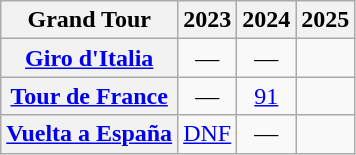<table class="wikitable plainrowheaders">
<tr>
<th>Grand Tour</th>
<th scope="col">2023</th>
<th scope="col">2024</th>
<th scope="col">2025</th>
</tr>
<tr style="text-align:center;">
<th scope="row"> <a href='#'>Giro d'Italia</a></th>
<td>—</td>
<td>—</td>
<td></td>
</tr>
<tr style="text-align:center;">
<th scope="row"> <a href='#'>Tour de France</a></th>
<td>—</td>
<td><a href='#'>91</a></td>
<td></td>
</tr>
<tr style="text-align:center;">
<th scope="row"> <a href='#'>Vuelta a España</a></th>
<td><a href='#'>DNF</a></td>
<td>—</td>
<td></td>
</tr>
</table>
